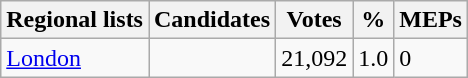<table class="wikitable">
<tr>
<th>Regional lists</th>
<th>Candidates</th>
<th>Votes</th>
<th>%</th>
<th>MEPs</th>
</tr>
<tr>
<td><a href='#'>London</a></td>
<td></td>
<td>21,092</td>
<td>1.0</td>
<td>0</td>
</tr>
</table>
